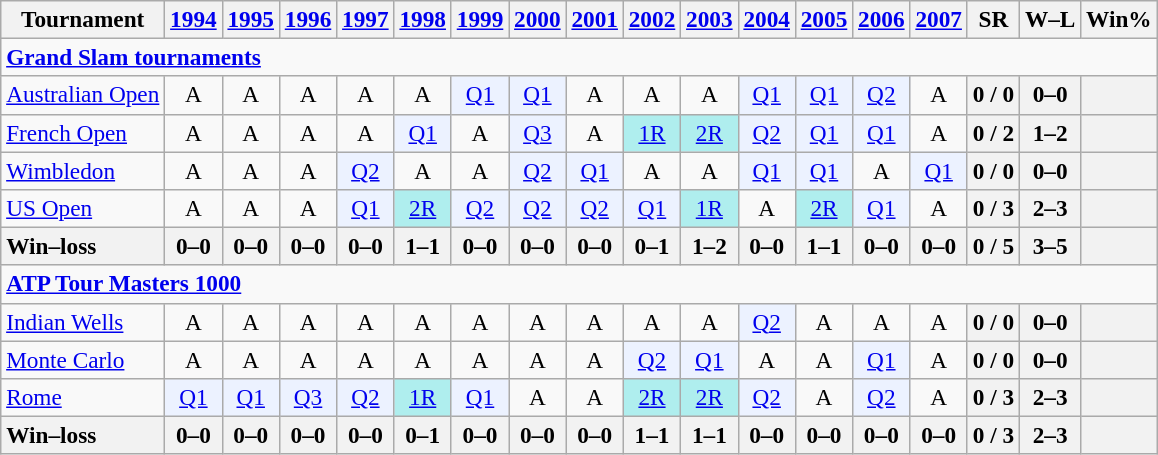<table class=wikitable style=text-align:center;font-size:97%>
<tr>
<th>Tournament</th>
<th><a href='#'>1994</a></th>
<th><a href='#'>1995</a></th>
<th><a href='#'>1996</a></th>
<th><a href='#'>1997</a></th>
<th><a href='#'>1998</a></th>
<th><a href='#'>1999</a></th>
<th><a href='#'>2000</a></th>
<th><a href='#'>2001</a></th>
<th><a href='#'>2002</a></th>
<th><a href='#'>2003</a></th>
<th><a href='#'>2004</a></th>
<th><a href='#'>2005</a></th>
<th><a href='#'>2006</a></th>
<th><a href='#'>2007</a></th>
<th>SR</th>
<th>W–L</th>
<th>Win%</th>
</tr>
<tr>
<td colspan=25 style=text-align:left><a href='#'><strong>Grand Slam tournaments</strong></a></td>
</tr>
<tr>
<td align=left><a href='#'>Australian Open</a></td>
<td>A</td>
<td>A</td>
<td>A</td>
<td>A</td>
<td>A</td>
<td bgcolor=ecf2ff><a href='#'>Q1</a></td>
<td bgcolor=ecf2ff><a href='#'>Q1</a></td>
<td>A</td>
<td>A</td>
<td>A</td>
<td bgcolor=ecf2ff><a href='#'>Q1</a></td>
<td bgcolor=ecf2ff><a href='#'>Q1</a></td>
<td bgcolor=ecf2ff><a href='#'>Q2</a></td>
<td>A</td>
<th>0 / 0</th>
<th>0–0</th>
<th></th>
</tr>
<tr>
<td align=left><a href='#'>French Open</a></td>
<td>A</td>
<td>A</td>
<td>A</td>
<td>A</td>
<td bgcolor=ecf2ff><a href='#'>Q1</a></td>
<td>A</td>
<td bgcolor=ecf2ff><a href='#'>Q3</a></td>
<td>A</td>
<td bgcolor=afeeee><a href='#'>1R</a></td>
<td bgcolor=afeeee><a href='#'>2R</a></td>
<td bgcolor=ecf2ff><a href='#'>Q2</a></td>
<td bgcolor=ecf2ff><a href='#'>Q1</a></td>
<td bgcolor=ecf2ff><a href='#'>Q1</a></td>
<td>A</td>
<th>0 / 2</th>
<th>1–2</th>
<th></th>
</tr>
<tr>
<td align=left><a href='#'>Wimbledon</a></td>
<td>A</td>
<td>A</td>
<td>A</td>
<td bgcolor=ecf2ff><a href='#'>Q2</a></td>
<td>A</td>
<td>A</td>
<td bgcolor=ecf2ff><a href='#'>Q2</a></td>
<td bgcolor=ecf2ff><a href='#'>Q1</a></td>
<td>A</td>
<td>A</td>
<td bgcolor=ecf2ff><a href='#'>Q1</a></td>
<td bgcolor=ecf2ff><a href='#'>Q1</a></td>
<td>A</td>
<td bgcolor=ecf2ff><a href='#'>Q1</a></td>
<th>0 / 0</th>
<th>0–0</th>
<th></th>
</tr>
<tr>
<td align=left><a href='#'>US Open</a></td>
<td>A</td>
<td>A</td>
<td>A</td>
<td bgcolor=ecf2ff><a href='#'>Q1</a></td>
<td bgcolor=afeeee><a href='#'>2R</a></td>
<td bgcolor=ecf2ff><a href='#'>Q2</a></td>
<td bgcolor=ecf2ff><a href='#'>Q2</a></td>
<td bgcolor=ecf2ff><a href='#'>Q2</a></td>
<td bgcolor=ecf2ff><a href='#'>Q1</a></td>
<td bgcolor=afeeee><a href='#'>1R</a></td>
<td>A</td>
<td bgcolor=afeeee><a href='#'>2R</a></td>
<td bgcolor=ecf2ff><a href='#'>Q1</a></td>
<td>A</td>
<th>0 / 3</th>
<th>2–3</th>
<th></th>
</tr>
<tr>
<th style=text-align:left><strong>Win–loss</strong></th>
<th>0–0</th>
<th>0–0</th>
<th>0–0</th>
<th>0–0</th>
<th>1–1</th>
<th>0–0</th>
<th>0–0</th>
<th>0–0</th>
<th>0–1</th>
<th>1–2</th>
<th>0–0</th>
<th>1–1</th>
<th>0–0</th>
<th>0–0</th>
<th>0 / 5</th>
<th>3–5</th>
<th></th>
</tr>
<tr>
<td colspan=25 style=text-align:left><strong><a href='#'>ATP Tour Masters 1000</a></strong></td>
</tr>
<tr>
<td align=left><a href='#'>Indian Wells</a></td>
<td>A</td>
<td>A</td>
<td>A</td>
<td>A</td>
<td>A</td>
<td>A</td>
<td>A</td>
<td>A</td>
<td>A</td>
<td>A</td>
<td bgcolor=ecf2ff><a href='#'>Q2</a></td>
<td>A</td>
<td>A</td>
<td>A</td>
<th>0 / 0</th>
<th>0–0</th>
<th></th>
</tr>
<tr>
<td align=left><a href='#'>Monte Carlo</a></td>
<td>A</td>
<td>A</td>
<td>A</td>
<td>A</td>
<td>A</td>
<td>A</td>
<td>A</td>
<td>A</td>
<td bgcolor=ecf2ff><a href='#'>Q2</a></td>
<td bgcolor=ecf2ff><a href='#'>Q1</a></td>
<td>A</td>
<td>A</td>
<td bgcolor=ecf2ff><a href='#'>Q1</a></td>
<td>A</td>
<th>0 / 0</th>
<th>0–0</th>
<th></th>
</tr>
<tr>
<td align=left><a href='#'>Rome</a></td>
<td bgcolor=ecf2ff><a href='#'>Q1</a></td>
<td bgcolor=ecf2ff><a href='#'>Q1</a></td>
<td bgcolor=ecf2ff><a href='#'>Q3</a></td>
<td bgcolor=ecf2ff><a href='#'>Q2</a></td>
<td bgcolor=afeeee><a href='#'>1R</a></td>
<td bgcolor=ecf2ff><a href='#'>Q1</a></td>
<td>A</td>
<td>A</td>
<td bgcolor=afeeee><a href='#'>2R</a></td>
<td bgcolor=afeeee><a href='#'>2R</a></td>
<td bgcolor=ecf2ff><a href='#'>Q2</a></td>
<td>A</td>
<td bgcolor=ecf2ff><a href='#'>Q2</a></td>
<td>A</td>
<th>0 / 3</th>
<th>2–3</th>
<th></th>
</tr>
<tr>
<th style=text-align:left><strong>Win–loss</strong></th>
<th>0–0</th>
<th>0–0</th>
<th>0–0</th>
<th>0–0</th>
<th>0–1</th>
<th>0–0</th>
<th>0–0</th>
<th>0–0</th>
<th>1–1</th>
<th>1–1</th>
<th>0–0</th>
<th>0–0</th>
<th>0–0</th>
<th>0–0</th>
<th>0 / 3</th>
<th>2–3</th>
<th></th>
</tr>
</table>
